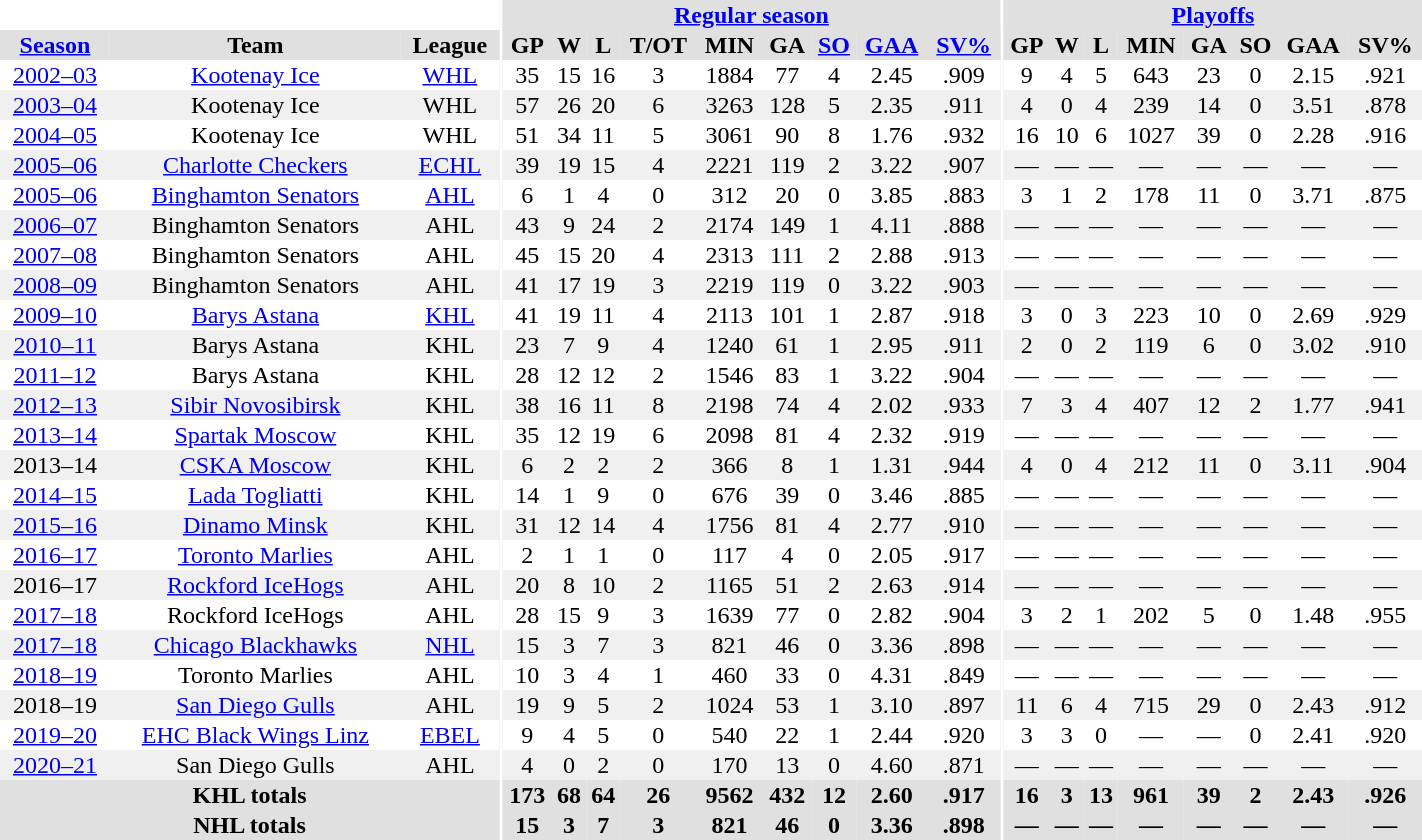<table border="0" cellpadding="1" cellspacing="0" style="text-align:center; width:75%">
<tr ALIGN="center" bgcolor="#e0e0e0">
<th align="center" colspan="3" bgcolor="#ffffff"></th>
<th align="center" rowspan="99" bgcolor="#ffffff"></th>
<th align="center" colspan="9" bgcolor="#e0e0e0"><a href='#'>Regular season</a></th>
<th align="center" rowspan="99" bgcolor="#ffffff"></th>
<th align="center" colspan="8" bgcolor="#e0e0e0"><a href='#'>Playoffs</a></th>
</tr>
<tr ALIGN="center" bgcolor="#e0e0e0">
<th><a href='#'>Season</a></th>
<th>Team</th>
<th>League</th>
<th>GP</th>
<th>W</th>
<th>L</th>
<th>T/OT</th>
<th>MIN</th>
<th>GA</th>
<th><a href='#'>SO</a></th>
<th><a href='#'>GAA</a></th>
<th><a href='#'>SV%</a></th>
<th>GP</th>
<th>W</th>
<th>L</th>
<th>MIN</th>
<th>GA</th>
<th>SO</th>
<th>GAA</th>
<th>SV%</th>
</tr>
<tr style="text-align:center;">
<td><a href='#'>2002–03</a></td>
<td><a href='#'>Kootenay Ice</a></td>
<td><a href='#'>WHL</a></td>
<td>35</td>
<td>15</td>
<td>16</td>
<td>3</td>
<td>1884</td>
<td>77</td>
<td>4</td>
<td>2.45</td>
<td>.909</td>
<td>9</td>
<td>4</td>
<td>5</td>
<td>643</td>
<td>23</td>
<td>0</td>
<td>2.15</td>
<td>.921</td>
</tr>
<tr align="center" style="background-color:#f0f0f0;">
<td><a href='#'>2003–04</a></td>
<td>Kootenay Ice</td>
<td>WHL</td>
<td>57</td>
<td>26</td>
<td>20</td>
<td>6</td>
<td>3263</td>
<td>128</td>
<td>5</td>
<td>2.35</td>
<td>.911</td>
<td>4</td>
<td>0</td>
<td>4</td>
<td>239</td>
<td>14</td>
<td>0</td>
<td>3.51</td>
<td>.878</td>
</tr>
<tr style="text-align:center;">
<td><a href='#'>2004–05</a></td>
<td>Kootenay Ice</td>
<td>WHL</td>
<td>51</td>
<td>34</td>
<td>11</td>
<td>5</td>
<td>3061</td>
<td>90</td>
<td>8</td>
<td>1.76</td>
<td>.932</td>
<td>16</td>
<td>10</td>
<td>6</td>
<td>1027</td>
<td>39</td>
<td>0</td>
<td>2.28</td>
<td>.916</td>
</tr>
<tr align="center" style="background-color:#f0f0f0;">
<td><a href='#'>2005–06</a></td>
<td><a href='#'>Charlotte Checkers</a></td>
<td><a href='#'>ECHL</a></td>
<td>39</td>
<td>19</td>
<td>15</td>
<td>4</td>
<td>2221</td>
<td>119</td>
<td>2</td>
<td>3.22</td>
<td>.907</td>
<td>—</td>
<td>—</td>
<td>—</td>
<td>—</td>
<td>—</td>
<td>—</td>
<td>—</td>
<td>—</td>
</tr>
<tr style="text-align:center;">
<td><a href='#'>2005–06</a></td>
<td><a href='#'>Binghamton Senators</a></td>
<td><a href='#'>AHL</a></td>
<td>6</td>
<td>1</td>
<td>4</td>
<td>0</td>
<td>312</td>
<td>20</td>
<td>0</td>
<td>3.85</td>
<td>.883</td>
<td>3</td>
<td>1</td>
<td>2</td>
<td>178</td>
<td>11</td>
<td>0</td>
<td>3.71</td>
<td>.875</td>
</tr>
<tr align="center" style="background-color:#f0f0f0;">
<td><a href='#'>2006–07</a></td>
<td>Binghamton Senators</td>
<td>AHL</td>
<td>43</td>
<td>9</td>
<td>24</td>
<td>2</td>
<td>2174</td>
<td>149</td>
<td>1</td>
<td>4.11</td>
<td>.888</td>
<td>—</td>
<td>—</td>
<td>—</td>
<td>—</td>
<td>—</td>
<td>—</td>
<td>—</td>
<td>—</td>
</tr>
<tr style="text-align:center;">
<td><a href='#'>2007–08</a></td>
<td>Binghamton Senators</td>
<td>AHL</td>
<td>45</td>
<td>15</td>
<td>20</td>
<td>4</td>
<td>2313</td>
<td>111</td>
<td>2</td>
<td>2.88</td>
<td>.913</td>
<td>—</td>
<td>—</td>
<td>—</td>
<td>—</td>
<td>—</td>
<td>—</td>
<td>—</td>
<td>—</td>
</tr>
<tr align="center" style="background-color:#f0f0f0;">
<td><a href='#'>2008–09</a></td>
<td>Binghamton Senators</td>
<td>AHL</td>
<td>41</td>
<td>17</td>
<td>19</td>
<td>3</td>
<td>2219</td>
<td>119</td>
<td>0</td>
<td>3.22</td>
<td>.903</td>
<td>—</td>
<td>—</td>
<td>—</td>
<td>—</td>
<td>—</td>
<td>—</td>
<td>—</td>
<td>—</td>
</tr>
<tr align="center">
<td><a href='#'>2009–10</a></td>
<td><a href='#'>Barys Astana</a></td>
<td><a href='#'>KHL</a></td>
<td>41</td>
<td>19</td>
<td>11</td>
<td>4</td>
<td>2113</td>
<td>101</td>
<td>1</td>
<td>2.87</td>
<td>.918</td>
<td>3</td>
<td>0</td>
<td>3</td>
<td>223</td>
<td>10</td>
<td>0</td>
<td>2.69</td>
<td>.929</td>
</tr>
<tr align="center" style="background-color:#f0f0f0;">
<td><a href='#'>2010–11</a></td>
<td>Barys Astana</td>
<td>KHL</td>
<td>23</td>
<td>7</td>
<td>9</td>
<td>4</td>
<td>1240</td>
<td>61</td>
<td>1</td>
<td>2.95</td>
<td>.911</td>
<td>2</td>
<td>0</td>
<td>2</td>
<td>119</td>
<td>6</td>
<td>0</td>
<td>3.02</td>
<td>.910</td>
</tr>
<tr align="center">
<td><a href='#'>2011–12</a></td>
<td>Barys Astana</td>
<td>KHL</td>
<td>28</td>
<td>12</td>
<td>12</td>
<td>2</td>
<td>1546</td>
<td>83</td>
<td>1</td>
<td>3.22</td>
<td>.904</td>
<td>—</td>
<td>—</td>
<td>—</td>
<td>—</td>
<td>—</td>
<td>—</td>
<td>—</td>
<td>—</td>
</tr>
<tr align="center" style="background-color:#f0f0f0;">
<td><a href='#'>2012–13</a></td>
<td><a href='#'>Sibir Novosibirsk</a></td>
<td>KHL</td>
<td>38</td>
<td>16</td>
<td>11</td>
<td>8</td>
<td>2198</td>
<td>74</td>
<td>4</td>
<td>2.02</td>
<td>.933</td>
<td>7</td>
<td>3</td>
<td>4</td>
<td>407</td>
<td>12</td>
<td>2</td>
<td>1.77</td>
<td>.941</td>
</tr>
<tr align="center">
<td><a href='#'>2013–14</a></td>
<td><a href='#'>Spartak Moscow</a></td>
<td>KHL</td>
<td>35</td>
<td>12</td>
<td>19</td>
<td>6</td>
<td>2098</td>
<td>81</td>
<td>4</td>
<td>2.32</td>
<td>.919</td>
<td>—</td>
<td>—</td>
<td>—</td>
<td>—</td>
<td>—</td>
<td>—</td>
<td>—</td>
<td>—</td>
</tr>
<tr align="center" style="background-color:#f0f0f0;">
<td>2013–14</td>
<td><a href='#'>CSKA Moscow</a></td>
<td>KHL</td>
<td>6</td>
<td>2</td>
<td>2</td>
<td>2</td>
<td>366</td>
<td>8</td>
<td>1</td>
<td>1.31</td>
<td>.944</td>
<td>4</td>
<td>0</td>
<td>4</td>
<td>212</td>
<td>11</td>
<td>0</td>
<td>3.11</td>
<td>.904</td>
</tr>
<tr align="center">
<td><a href='#'>2014–15</a></td>
<td><a href='#'>Lada Togliatti</a></td>
<td>KHL</td>
<td>14</td>
<td>1</td>
<td>9</td>
<td>0</td>
<td>676</td>
<td>39</td>
<td>0</td>
<td>3.46</td>
<td>.885</td>
<td>—</td>
<td>—</td>
<td>—</td>
<td>—</td>
<td>—</td>
<td>—</td>
<td>—</td>
<td>—</td>
</tr>
<tr align="center" style="background-color:#f0f0f0;">
<td><a href='#'>2015–16</a></td>
<td><a href='#'>Dinamo Minsk</a></td>
<td>KHL</td>
<td>31</td>
<td>12</td>
<td>14</td>
<td>4</td>
<td>1756</td>
<td>81</td>
<td>4</td>
<td>2.77</td>
<td>.910</td>
<td>—</td>
<td>—</td>
<td>—</td>
<td>—</td>
<td>—</td>
<td>—</td>
<td>—</td>
<td>—</td>
</tr>
<tr align="center">
<td><a href='#'>2016–17</a></td>
<td><a href='#'>Toronto Marlies</a></td>
<td>AHL</td>
<td>2</td>
<td>1</td>
<td>1</td>
<td>0</td>
<td>117</td>
<td>4</td>
<td>0</td>
<td>2.05</td>
<td>.917</td>
<td>—</td>
<td>—</td>
<td>—</td>
<td>—</td>
<td>—</td>
<td>—</td>
<td>—</td>
<td>—</td>
</tr>
<tr align="center" style="background-color:#f0f0f0;">
<td>2016–17</td>
<td><a href='#'>Rockford IceHogs</a></td>
<td>AHL</td>
<td>20</td>
<td>8</td>
<td>10</td>
<td>2</td>
<td>1165</td>
<td>51</td>
<td>2</td>
<td>2.63</td>
<td>.914</td>
<td>—</td>
<td>—</td>
<td>—</td>
<td>—</td>
<td>—</td>
<td>—</td>
<td>—</td>
<td>—</td>
</tr>
<tr align="center">
<td><a href='#'>2017–18</a></td>
<td>Rockford IceHogs</td>
<td>AHL</td>
<td>28</td>
<td>15</td>
<td>9</td>
<td>3</td>
<td>1639</td>
<td>77</td>
<td>0</td>
<td>2.82</td>
<td>.904</td>
<td>3</td>
<td>2</td>
<td>1</td>
<td>202</td>
<td>5</td>
<td>0</td>
<td>1.48</td>
<td>.955</td>
</tr>
<tr align="center" style="background-color:#f0f0f0;">
<td><a href='#'>2017–18</a></td>
<td><a href='#'>Chicago Blackhawks</a></td>
<td><a href='#'>NHL</a></td>
<td>15</td>
<td>3</td>
<td>7</td>
<td>3</td>
<td>821</td>
<td>46</td>
<td>0</td>
<td>3.36</td>
<td>.898</td>
<td>—</td>
<td>—</td>
<td>—</td>
<td>—</td>
<td>—</td>
<td>—</td>
<td>—</td>
<td>—</td>
</tr>
<tr align="center">
<td><a href='#'>2018–19</a></td>
<td>Toronto Marlies</td>
<td>AHL</td>
<td>10</td>
<td>3</td>
<td>4</td>
<td>1</td>
<td>460</td>
<td>33</td>
<td>0</td>
<td>4.31</td>
<td>.849</td>
<td>—</td>
<td>—</td>
<td>—</td>
<td>—</td>
<td>—</td>
<td>—</td>
<td>—</td>
<td>—</td>
</tr>
<tr align="center" style="background-color:#f0f0f0;">
<td>2018–19</td>
<td><a href='#'>San Diego Gulls</a></td>
<td>AHL</td>
<td>19</td>
<td>9</td>
<td>5</td>
<td>2</td>
<td>1024</td>
<td>53</td>
<td>1</td>
<td>3.10</td>
<td>.897</td>
<td>11</td>
<td>6</td>
<td>4</td>
<td>715</td>
<td>29</td>
<td>0</td>
<td>2.43</td>
<td>.912</td>
</tr>
<tr align="center">
<td><a href='#'>2019–20</a></td>
<td><a href='#'>EHC Black Wings Linz</a></td>
<td><a href='#'>EBEL</a></td>
<td>9</td>
<td>4</td>
<td>5</td>
<td>0</td>
<td>540</td>
<td>22</td>
<td>1</td>
<td>2.44</td>
<td>.920</td>
<td>3</td>
<td>3</td>
<td>0</td>
<td>—</td>
<td>—</td>
<td>0</td>
<td>2.41</td>
<td>.920</td>
</tr>
<tr align="center" style="background-color:#f0f0f0;">
<td><a href='#'>2020–21</a></td>
<td>San Diego Gulls</td>
<td>AHL</td>
<td>4</td>
<td>0</td>
<td>2</td>
<td>0</td>
<td>170</td>
<td>13</td>
<td>0</td>
<td>4.60</td>
<td>.871</td>
<td>—</td>
<td>—</td>
<td>—</td>
<td>—</td>
<td>—</td>
<td>—</td>
<td>—</td>
<td>—</td>
</tr>
<tr style="text-align:center; background-color:#e0e0e0;">
<th colspan="3" align="center">KHL totals</th>
<th>173</th>
<th>68</th>
<th>64</th>
<th>26</th>
<th>9562</th>
<th>432</th>
<th>12</th>
<th>2.60</th>
<th>.917</th>
<th>16</th>
<th>3</th>
<th>13</th>
<th>961</th>
<th>39</th>
<th>2</th>
<th>2.43</th>
<th>.926</th>
</tr>
<tr style="text-align:center; background-color:#e0e0e0;">
<th colspan="3" align="center">NHL totals</th>
<th>15</th>
<th>3</th>
<th>7</th>
<th>3</th>
<th>821</th>
<th>46</th>
<th>0</th>
<th>3.36</th>
<th>.898</th>
<th>—</th>
<th>—</th>
<th>—</th>
<th>—</th>
<th>—</th>
<th>—</th>
<th>—</th>
<th>—</th>
</tr>
</table>
